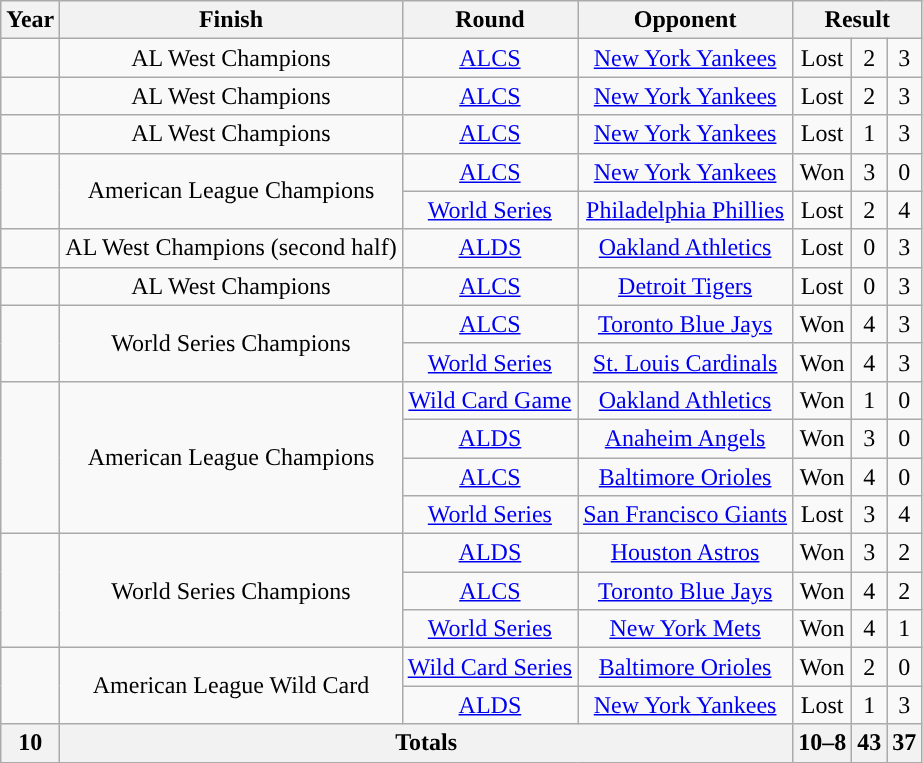<table class="wikitable">
<tr>
<th colspan=1>Year</th>
<th colspan=1>Finish</th>
<th colspan=1>Round</th>
<th colspan=1>Opponent</th>
<th colspan=3>Result</th>
</tr>
<tr>
<td align="center"></td>
<td align="center">AL West Champions</td>
<td align="center"><a href='#'>ALCS</a></td>
<td align="center"><a href='#'>New York Yankees</a></td>
<td align="center">Lost</td>
<td align="center">2</td>
<td align="center">3</td>
</tr>
<tr>
<td align="center"></td>
<td align="center">AL West Champions</td>
<td align="center"><a href='#'>ALCS</a></td>
<td align="center"><a href='#'>New York Yankees</a></td>
<td align="center">Lost</td>
<td align="center">2</td>
<td align="center">3</td>
</tr>
<tr>
<td align="center"></td>
<td align="center">AL West Champions</td>
<td align="center"><a href='#'>ALCS</a></td>
<td align="center"><a href='#'>New York Yankees</a></td>
<td align="center">Lost</td>
<td align="center">1</td>
<td align="center">3</td>
</tr>
<tr>
<td align="center" rowspan="2"></td>
<td align="center" rowspan="2">American League Champions</td>
<td align="center"><a href='#'>ALCS</a></td>
<td align="center"><a href='#'>New York Yankees</a></td>
<td align="center">Won</td>
<td align="center">3</td>
<td align="center">0</td>
</tr>
<tr>
<td align="center"><a href='#'>World Series</a></td>
<td align="center"><a href='#'>Philadelphia Phillies</a></td>
<td align="center">Lost</td>
<td align="center">2</td>
<td align="center">4</td>
</tr>
<tr>
<td align="center"></td>
<td align="center">AL West Champions (second half)</td>
<td align="center"><a href='#'>ALDS</a></td>
<td align="center"><a href='#'>Oakland Athletics</a></td>
<td align="center">Lost</td>
<td align="center">0</td>
<td align="center">3</td>
</tr>
<tr>
<td align="center"></td>
<td align="center">AL West Champions</td>
<td align="center"><a href='#'>ALCS</a></td>
<td align="center"><a href='#'>Detroit Tigers</a></td>
<td align="center">Lost</td>
<td align="center">0</td>
<td align="center">3</td>
</tr>
<tr>
<td align="center" rowspan="2"></td>
<td align="center" rowspan="2">World Series Champions</td>
<td align="center"><a href='#'>ALCS</a></td>
<td align="center"><a href='#'>Toronto Blue Jays</a></td>
<td align="center">Won</td>
<td align="center">4</td>
<td align="center">3</td>
</tr>
<tr>
<td align="center"><a href='#'>World Series</a></td>
<td align="center"><a href='#'>St. Louis Cardinals</a></td>
<td align="center">Won</td>
<td align="center">4</td>
<td align="center">3</td>
</tr>
<tr>
<td align="center" rowspan="4"></td>
<td align="center" rowspan="4">American League Champions</td>
<td align="center"><a href='#'>Wild Card Game</a></td>
<td align="center"><a href='#'>Oakland Athletics</a></td>
<td align="center">Won</td>
<td align="center">1</td>
<td align="center">0</td>
</tr>
<tr>
<td align="center"><a href='#'>ALDS</a></td>
<td align="center"><a href='#'>Anaheim Angels</a></td>
<td align="center">Won</td>
<td align="center">3</td>
<td align="center">0</td>
</tr>
<tr>
<td align="center"><a href='#'>ALCS</a></td>
<td align="center"><a href='#'>Baltimore Orioles</a></td>
<td align="center">Won</td>
<td align="center">4</td>
<td align="center">0</td>
</tr>
<tr>
<td align="center"><a href='#'>World Series</a></td>
<td align="center"><a href='#'>San Francisco Giants</a></td>
<td align="center">Lost</td>
<td align="center">3</td>
<td align="center">4</td>
</tr>
<tr>
<td align="center" rowspan="3"></td>
<td align="center" rowspan="3">World Series Champions</td>
<td align="center"><a href='#'>ALDS</a></td>
<td align="center"><a href='#'>Houston Astros</a></td>
<td align="center">Won</td>
<td align="center">3</td>
<td align="center">2</td>
</tr>
<tr>
<td align="center"><a href='#'>ALCS</a></td>
<td align="center"><a href='#'>Toronto Blue Jays</a></td>
<td align="center">Won</td>
<td align="center">4</td>
<td align="center">2</td>
</tr>
<tr>
<td align="center"><a href='#'>World Series</a></td>
<td align="center"><a href='#'>New York Mets</a></td>
<td align="center">Won</td>
<td align="center">4</td>
<td align="center">1</td>
</tr>
<tr>
<td align="center" rowspan="2"></td>
<td align="center" rowspan="2">American League Wild Card</td>
<td align="center"><a href='#'>Wild Card Series</a></td>
<td align="center"><a href='#'>Baltimore Orioles</a></td>
<td align="center">Won</td>
<td align="center">2</td>
<td align="center">0</td>
</tr>
<tr>
<td align="center"><a href='#'>ALDS</a></td>
<td align="center"><a href='#'>New York Yankees</a></td>
<td align="center">Lost</td>
<td align="center">1</td>
<td align="center">3</td>
</tr>
<tr>
<th align="center">10</th>
<th colspan="3">Totals</th>
<th>10–8</th>
<th>43</th>
<th>37</th>
</tr>
</table>
